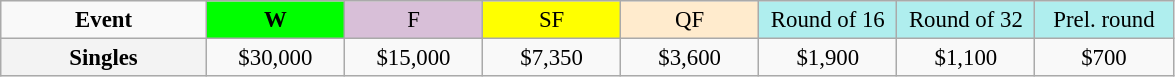<table class=wikitable style=font-size:95%;text-align:center>
<tr>
<td style="width:130px"><strong>Event</strong></td>
<td style="width:85px; background:lime"><strong>W</strong></td>
<td style="width:85px; background:thistle">F</td>
<td style="width:85px; background:#ffff00">SF</td>
<td style="width:85px; background:#ffebcd">QF</td>
<td style="width:85px; background:#afeeee">Round of 16</td>
<td style="width:85px; background:#afeeee">Round of 32</td>
<td style="width:85px; background:#afeeee">Prel. round</td>
</tr>
<tr>
<th style=background:#f3f3f3>Singles </th>
<td>$30,000</td>
<td>$15,000</td>
<td>$7,350</td>
<td>$3,600</td>
<td>$1,900</td>
<td>$1,100</td>
<td>$700</td>
</tr>
</table>
